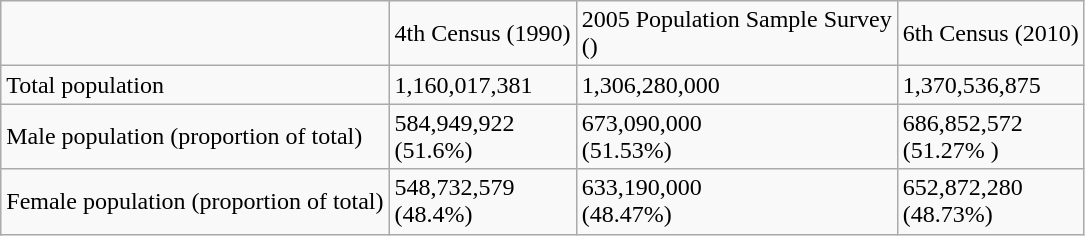<table class="wikitable">
<tr>
<td></td>
<td>4th Census (1990)</td>
<td>2005 Population Sample Survey<br>()</td>
<td>6th Census (2010)</td>
</tr>
<tr>
<td>Total population</td>
<td>1,160,017,381</td>
<td>1,306,280,000</td>
<td>1,370,536,875</td>
</tr>
<tr>
<td>Male population (proportion of total)</td>
<td>584,949,922<br>(51.6%)</td>
<td>673,090,000<br>(51.53%)</td>
<td>686,852,572<br>(51.27% )</td>
</tr>
<tr>
<td>Female population (proportion of total)</td>
<td>548,732,579<br>(48.4%)</td>
<td>633,190,000<br>(48.47%)</td>
<td>652,872,280<br>(48.73%)</td>
</tr>
</table>
